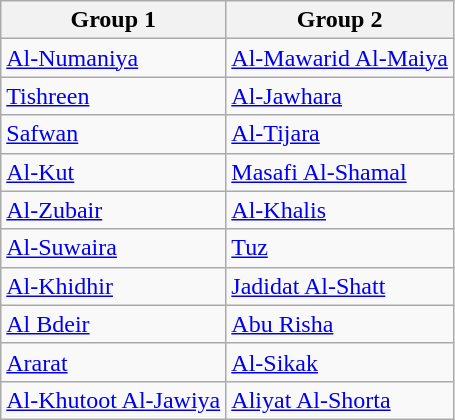<table class="wikitable sortable">
<tr>
<th>Group 1</th>
<th>Group 2</th>
</tr>
<tr>
<td><a href='#'>Al-Numaniya</a></td>
<td><a href='#'>Al-Mawarid Al-Maiya</a></td>
</tr>
<tr>
<td><a href='#'>Tishreen</a></td>
<td><a href='#'>Al-Jawhara</a></td>
</tr>
<tr>
<td><a href='#'>Safwan</a></td>
<td><a href='#'>Al-Tijara</a></td>
</tr>
<tr>
<td><a href='#'>Al-Kut</a></td>
<td><a href='#'>Masafi Al-Shamal</a></td>
</tr>
<tr>
<td><a href='#'>Al-Zubair</a></td>
<td><a href='#'>Al-Khalis</a></td>
</tr>
<tr>
<td><a href='#'>Al-Suwaira</a></td>
<td><a href='#'>Tuz</a></td>
</tr>
<tr>
<td><a href='#'>Al-Khidhir</a></td>
<td><a href='#'>Jadidat Al-Shatt</a></td>
</tr>
<tr>
<td><a href='#'>Al Bdeir</a></td>
<td><a href='#'>Abu Risha</a></td>
</tr>
<tr>
<td><a href='#'>Ararat</a></td>
<td><a href='#'>Al-Sikak</a></td>
</tr>
<tr>
<td><a href='#'>Al-Khutoot Al-Jawiya</a></td>
<td><a href='#'>Aliyat Al-Shorta</a></td>
</tr>
</table>
